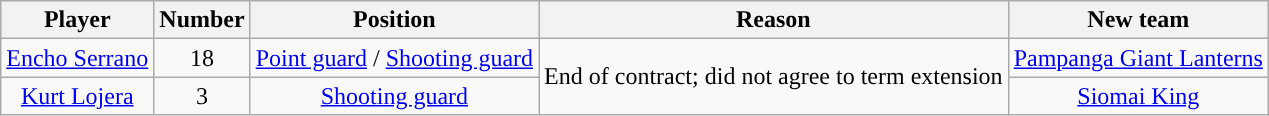<table class="wikitable sortable sortable">
<tr>
<th>Player</th>
<th>Number</th>
<th>Position</th>
<th>Reason</th>
<th>New team</th>
</tr>
<tr style="text-align: center">
<td><a href='#'>Encho Serrano</a></td>
<td>18</td>
<td><a href='#'>Point guard</a> / <a href='#'>Shooting guard</a></td>
<td rowspan=2>End of contract; did not agree to term extension</td>
<td><a href='#'>Pampanga Giant Lanterns</a> </td>
</tr>
<tr style="text-align: center">
<td><a href='#'>Kurt Lojera</a></td>
<td>3</td>
<td><a href='#'>Shooting guard</a></td>
<td><a href='#'>Siomai King</a> </td>
</tr>
</table>
